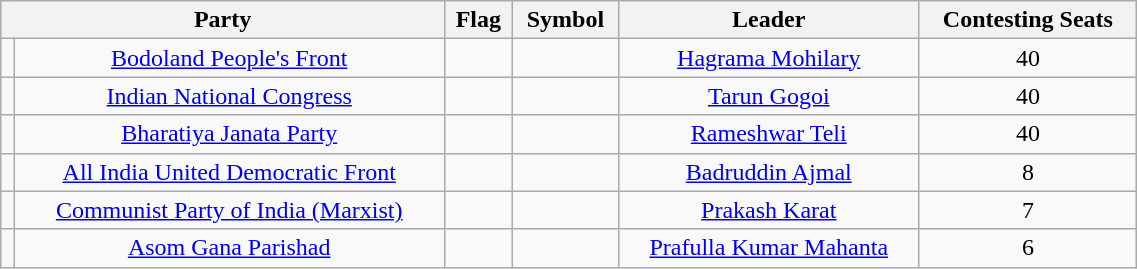<table class="wikitable" width="60%" style="text-align:center">
<tr>
<th colspan="2">Party</th>
<th>Flag</th>
<th>Symbol</th>
<th>Leader</th>
<th>Contesting Seats</th>
</tr>
<tr>
<td></td>
<td><a href='#'>Bodoland People's Front</a></td>
<td></td>
<td></td>
<td><a href='#'>Hagrama Mohilary</a></td>
<td>40</td>
</tr>
<tr>
<td></td>
<td><a href='#'>Indian National Congress</a></td>
<td></td>
<td></td>
<td><a href='#'>Tarun Gogoi</a></td>
<td>40</td>
</tr>
<tr>
<td></td>
<td><a href='#'>Bharatiya Janata Party</a></td>
<td></td>
<td></td>
<td><a href='#'>Rameshwar Teli</a></td>
<td>40</td>
</tr>
<tr>
<td></td>
<td><a href='#'>All India United Democratic Front</a></td>
<td></td>
<td></td>
<td><a href='#'>Badruddin Ajmal</a></td>
<td>8</td>
</tr>
<tr>
<td></td>
<td><a href='#'>Communist Party of India (Marxist)</a></td>
<td></td>
<td></td>
<td><a href='#'>Prakash Karat</a></td>
<td>7</td>
</tr>
<tr>
<td></td>
<td><a href='#'>Asom Gana Parishad</a></td>
<td></td>
<td></td>
<td><a href='#'>Prafulla Kumar Mahanta</a></td>
<td>6</td>
</tr>
</table>
